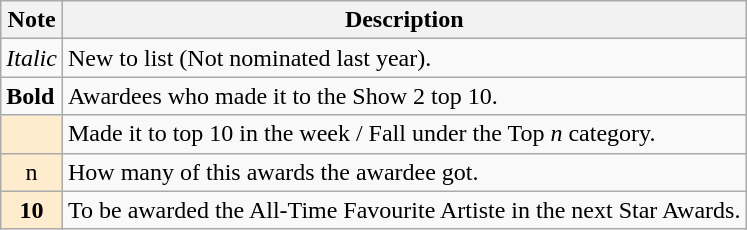<table class="wikitable">
<tr>
<th>Note</th>
<th>Description</th>
</tr>
<tr>
<td><em>Italic</em></td>
<td>New to list (Not nominated last year).</td>
</tr>
<tr>
<td><strong>Bold</strong></td>
<td>Awardees who made it to the Show 2 top 10.</td>
</tr>
<tr>
<td bgcolor="#FFEBCD"></td>
<td>Made it to top 10 in the week / Fall under the Top <em>n</em> category.</td>
</tr>
<tr>
<td bgcolor="#FFEBCD" align="center">n</td>
<td>How many of this awards the awardee got.</td>
</tr>
<tr>
<td bgcolor="#FFEBCD" align="center"><strong>10</strong></td>
<td>To be awarded the All-Time Favourite Artiste in the next Star Awards.</td>
</tr>
</table>
